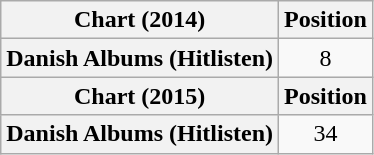<table class="wikitable plainrowheaders" style="text-align:center">
<tr>
<th scope="col">Chart (2014)</th>
<th scope="col">Position</th>
</tr>
<tr>
<th scope="row">Danish Albums (Hitlisten)</th>
<td>8</td>
</tr>
<tr>
<th scope="col">Chart (2015)</th>
<th scope="col">Position</th>
</tr>
<tr>
<th scope="row">Danish Albums (Hitlisten)</th>
<td>34</td>
</tr>
</table>
